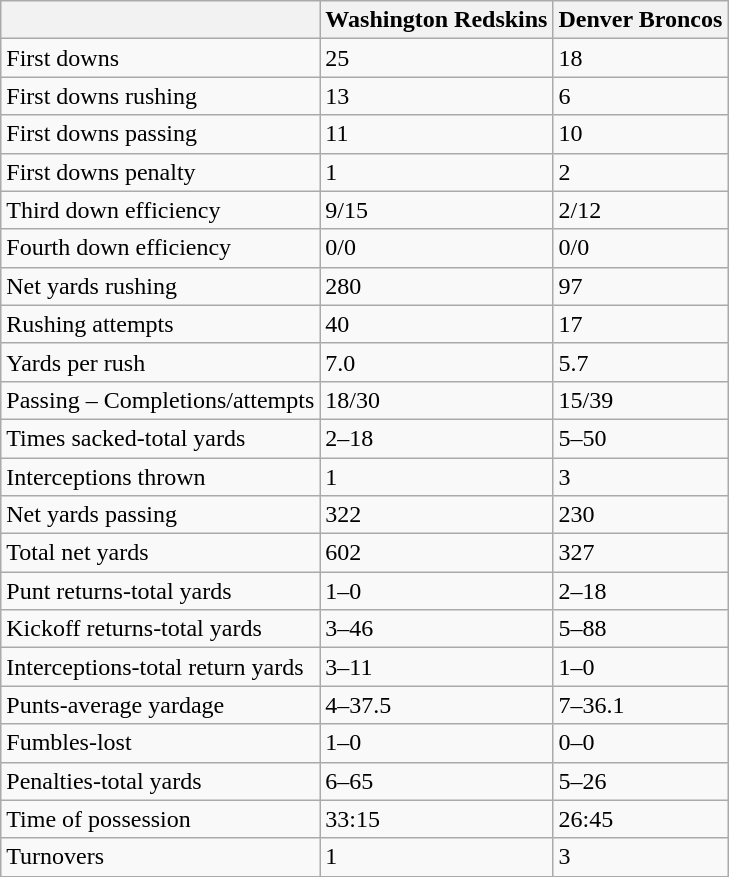<table class="wikitable">
<tr>
<th></th>
<th><strong>Washington Redskins</strong></th>
<th><strong>Denver Broncos</strong></th>
</tr>
<tr>
<td>First downs</td>
<td>25</td>
<td>18</td>
</tr>
<tr>
<td>First downs rushing</td>
<td>13</td>
<td>6</td>
</tr>
<tr>
<td>First downs passing</td>
<td>11</td>
<td>10</td>
</tr>
<tr>
<td>First downs penalty</td>
<td>1</td>
<td>2</td>
</tr>
<tr>
<td>Third down efficiency</td>
<td>9/15</td>
<td>2/12</td>
</tr>
<tr>
<td>Fourth down efficiency</td>
<td>0/0</td>
<td>0/0</td>
</tr>
<tr>
<td>Net yards rushing</td>
<td>280</td>
<td>97</td>
</tr>
<tr>
<td>Rushing attempts</td>
<td>40</td>
<td>17</td>
</tr>
<tr>
<td>Yards per rush</td>
<td>7.0</td>
<td>5.7</td>
</tr>
<tr>
<td>Passing – Completions/attempts</td>
<td>18/30</td>
<td>15/39</td>
</tr>
<tr>
<td>Times sacked-total yards</td>
<td>2–18</td>
<td>5–50</td>
</tr>
<tr>
<td>Interceptions thrown</td>
<td>1</td>
<td>3</td>
</tr>
<tr>
<td>Net yards passing</td>
<td>322</td>
<td>230</td>
</tr>
<tr>
<td>Total net yards</td>
<td>602</td>
<td>327</td>
</tr>
<tr>
<td>Punt returns-total yards</td>
<td>1–0</td>
<td>2–18</td>
</tr>
<tr>
<td>Kickoff returns-total yards</td>
<td>3–46</td>
<td>5–88</td>
</tr>
<tr>
<td>Interceptions-total return yards</td>
<td>3–11</td>
<td>1–0</td>
</tr>
<tr>
<td>Punts-average yardage</td>
<td>4–37.5</td>
<td>7–36.1</td>
</tr>
<tr>
<td>Fumbles-lost</td>
<td>1–0</td>
<td>0–0</td>
</tr>
<tr>
<td>Penalties-total yards</td>
<td>6–65</td>
<td>5–26</td>
</tr>
<tr>
<td>Time of possession</td>
<td>33:15</td>
<td>26:45</td>
</tr>
<tr>
<td>Turnovers</td>
<td>1</td>
<td>3</td>
</tr>
<tr>
</tr>
</table>
